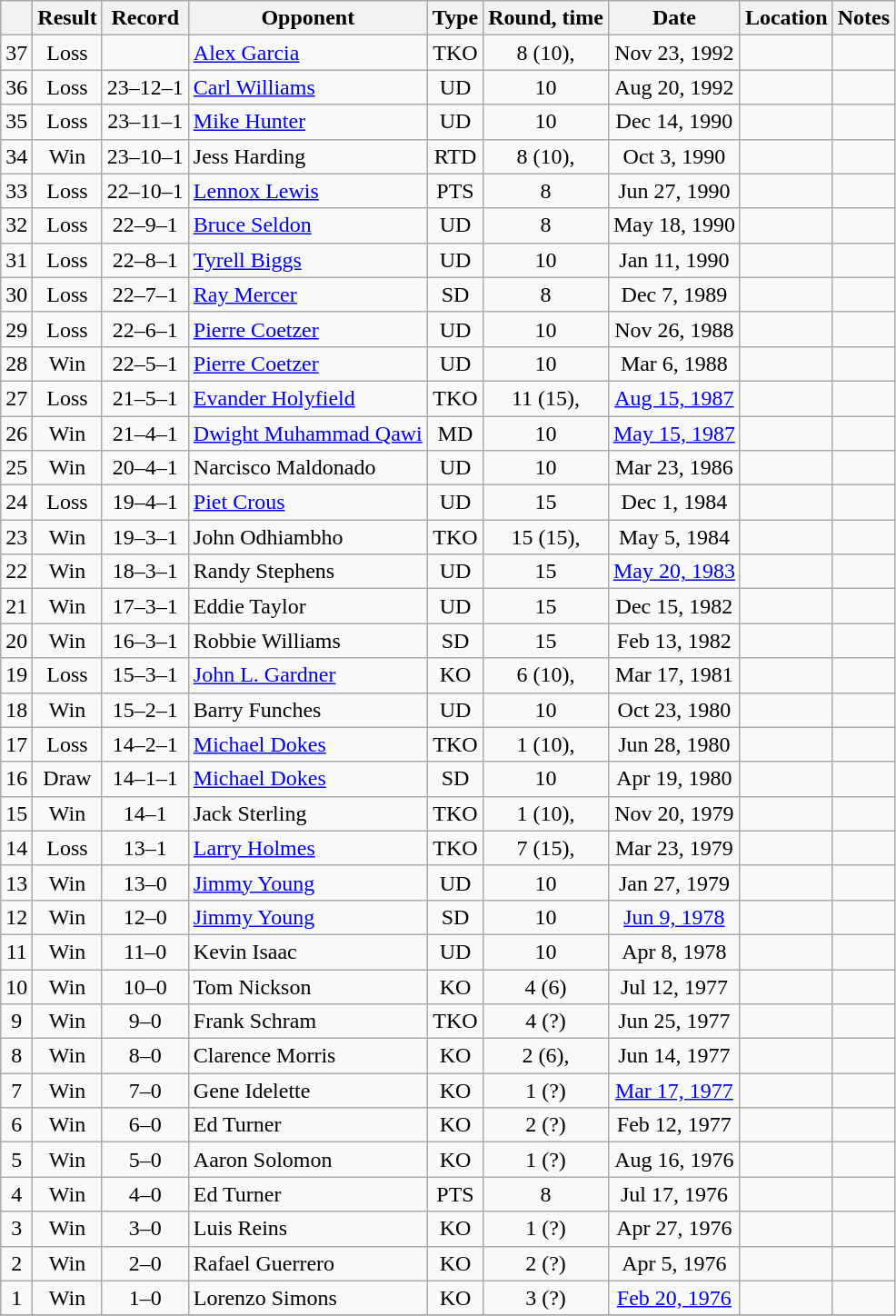<table class="wikitable" style="text-align:center">
<tr>
<th></th>
<th>Result</th>
<th>Record</th>
<th>Opponent</th>
<th>Type</th>
<th>Round, time</th>
<th>Date</th>
<th>Location</th>
<th>Notes</th>
</tr>
<tr>
<td>37</td>
<td>Loss</td>
<td></td>
<td align=left><a href='#'>Alex Garcia</a></td>
<td>TKO</td>
<td>8 (10), </td>
<td>Nov 23, 1992</td>
<td align=left></td>
<td align=left></td>
</tr>
<tr>
<td>36</td>
<td>Loss</td>
<td>23–12–1</td>
<td align=left><a href='#'>Carl Williams</a></td>
<td>UD</td>
<td>10</td>
<td>Aug 20, 1992</td>
<td align=left></td>
<td align=left></td>
</tr>
<tr>
<td>35</td>
<td>Loss</td>
<td>23–11–1</td>
<td align=left><a href='#'>Mike Hunter</a></td>
<td>UD</td>
<td>10</td>
<td>Dec 14, 1990</td>
<td align=left></td>
<td align=left></td>
</tr>
<tr>
<td>34</td>
<td>Win</td>
<td>23–10–1</td>
<td align=left>Jess Harding</td>
<td>RTD</td>
<td>8 (10), </td>
<td>Oct 3, 1990</td>
<td align=left></td>
<td></td>
</tr>
<tr>
<td>33</td>
<td>Loss</td>
<td>22–10–1</td>
<td align=left><a href='#'>Lennox Lewis</a></td>
<td>PTS</td>
<td>8</td>
<td>Jun 27, 1990</td>
<td align=left></td>
<td align=left></td>
</tr>
<tr>
<td>32</td>
<td>Loss</td>
<td>22–9–1</td>
<td align=left><a href='#'>Bruce Seldon</a></td>
<td>UD</td>
<td>8</td>
<td>May 18, 1990</td>
<td align=left></td>
<td align=left></td>
</tr>
<tr>
<td>31</td>
<td>Loss</td>
<td>22–8–1</td>
<td align=left><a href='#'>Tyrell Biggs</a></td>
<td>UD</td>
<td>10</td>
<td>Jan 11, 1990</td>
<td align=left></td>
<td align=left></td>
</tr>
<tr>
<td>30</td>
<td>Loss</td>
<td>22–7–1</td>
<td align=left><a href='#'>Ray Mercer</a></td>
<td>SD</td>
<td>8</td>
<td>Dec 7, 1989</td>
<td align=left></td>
<td align=left></td>
</tr>
<tr>
<td>29</td>
<td>Loss</td>
<td>22–6–1</td>
<td align=left><a href='#'>Pierre Coetzer</a></td>
<td>UD</td>
<td>10</td>
<td>Nov 26, 1988</td>
<td align=left></td>
<td align=left></td>
</tr>
<tr>
<td>28</td>
<td>Win</td>
<td>22–5–1</td>
<td align=left><a href='#'>Pierre Coetzer</a></td>
<td>UD</td>
<td>10</td>
<td>Mar 6, 1988</td>
<td align=left></td>
<td align=left></td>
</tr>
<tr>
<td>27</td>
<td>Loss</td>
<td>21–5–1</td>
<td align=left><a href='#'>Evander Holyfield</a></td>
<td>TKO</td>
<td>11 (15), </td>
<td><a href='#'>Aug 15, 1987</a></td>
<td align=left></td>
<td align=left></td>
</tr>
<tr>
<td>26</td>
<td>Win</td>
<td>21–4–1</td>
<td align=left><a href='#'>Dwight Muhammad Qawi</a></td>
<td>MD</td>
<td>10</td>
<td><a href='#'>May 15, 1987</a></td>
<td align=left></td>
<td align=left></td>
</tr>
<tr>
<td>25</td>
<td>Win</td>
<td>20–4–1</td>
<td align=left>Narcisco Maldonado</td>
<td>UD</td>
<td>10</td>
<td>Mar 23, 1986</td>
<td align=left></td>
<td align=left></td>
</tr>
<tr>
<td>24</td>
<td>Loss</td>
<td>19–4–1</td>
<td align=left><a href='#'>Piet Crous</a></td>
<td>UD</td>
<td>15</td>
<td>Dec 1, 1984</td>
<td align=left></td>
<td align=left></td>
</tr>
<tr>
<td>23</td>
<td>Win</td>
<td>19–3–1</td>
<td align=left>John Odhiambho</td>
<td>TKO</td>
<td>15 (15), </td>
<td>May 5, 1984</td>
<td align=left></td>
<td align=left></td>
</tr>
<tr>
<td>22</td>
<td>Win</td>
<td>18–3–1</td>
<td align=left>Randy Stephens</td>
<td>UD</td>
<td>15</td>
<td><a href='#'>May 20, 1983</a></td>
<td align=left></td>
<td align=left></td>
</tr>
<tr>
<td>21</td>
<td>Win</td>
<td>17–3–1</td>
<td align=left>Eddie Taylor</td>
<td>UD</td>
<td>15</td>
<td>Dec 15, 1982</td>
<td align=left></td>
<td align=left></td>
</tr>
<tr>
<td>20</td>
<td>Win</td>
<td>16–3–1</td>
<td align=left>Robbie Williams</td>
<td>SD</td>
<td>15</td>
<td>Feb 13, 1982</td>
<td align=left></td>
<td align=left></td>
</tr>
<tr>
<td>19</td>
<td>Loss</td>
<td>15–3–1</td>
<td align=left><a href='#'>John L. Gardner</a></td>
<td>KO</td>
<td>6 (10), </td>
<td>Mar 17, 1981</td>
<td align=left></td>
<td align=left></td>
</tr>
<tr>
<td>18</td>
<td>Win</td>
<td>15–2–1</td>
<td align=left>Barry Funches</td>
<td>UD</td>
<td>10</td>
<td>Oct 23, 1980</td>
<td align=left></td>
<td align=left></td>
</tr>
<tr>
<td>17</td>
<td>Loss</td>
<td>14–2–1</td>
<td align=left><a href='#'>Michael Dokes</a></td>
<td>TKO</td>
<td>1 (10), </td>
<td>Jun 28, 1980</td>
<td align=left></td>
<td align=left></td>
</tr>
<tr>
<td>16</td>
<td>Draw</td>
<td>14–1–1</td>
<td align=left><a href='#'>Michael Dokes</a></td>
<td>SD</td>
<td>10</td>
<td>Apr 19, 1980</td>
<td align=left></td>
<td align=left></td>
</tr>
<tr>
<td>15</td>
<td>Win</td>
<td>14–1</td>
<td align=left>Jack Sterling</td>
<td>TKO</td>
<td>1 (10), </td>
<td>Nov 20, 1979</td>
<td align=left></td>
<td align=left></td>
</tr>
<tr>
<td>14</td>
<td>Loss</td>
<td>13–1</td>
<td align=left><a href='#'>Larry Holmes</a></td>
<td>TKO</td>
<td>7 (15), </td>
<td>Mar 23, 1979</td>
<td align=left></td>
<td align=left></td>
</tr>
<tr>
<td>13</td>
<td>Win</td>
<td>13–0</td>
<td align=left><a href='#'>Jimmy Young</a></td>
<td>UD</td>
<td>10</td>
<td>Jan 27, 1979</td>
<td align=left></td>
<td align=left></td>
</tr>
<tr>
<td>12</td>
<td>Win</td>
<td>12–0</td>
<td align=left><a href='#'>Jimmy Young</a></td>
<td>SD</td>
<td>10</td>
<td><a href='#'>Jun 9, 1978</a></td>
<td align=left></td>
<td align=left></td>
</tr>
<tr>
<td>11</td>
<td>Win</td>
<td>11–0</td>
<td align=left>Kevin Isaac</td>
<td>UD</td>
<td>10</td>
<td>Apr 8, 1978</td>
<td align=left></td>
<td align=left></td>
</tr>
<tr>
<td>10</td>
<td>Win</td>
<td>10–0</td>
<td align=left>Tom Nickson</td>
<td>KO</td>
<td>4 (6)</td>
<td>Jul 12, 1977</td>
<td align=left></td>
<td align=left></td>
</tr>
<tr>
<td>9</td>
<td>Win</td>
<td>9–0</td>
<td align=left>Frank Schram</td>
<td>TKO</td>
<td>4 (?)</td>
<td>Jun 25, 1977</td>
<td align=left></td>
<td align=left></td>
</tr>
<tr>
<td>8</td>
<td>Win</td>
<td>8–0</td>
<td align=left>Clarence Morris</td>
<td>KO</td>
<td>2 (6), </td>
<td>Jun 14, 1977</td>
<td align=left></td>
<td align=left></td>
</tr>
<tr>
<td>7</td>
<td>Win</td>
<td>7–0</td>
<td align=left>Gene Idelette</td>
<td>KO</td>
<td>1 (?)</td>
<td><a href='#'>Mar 17, 1977</a></td>
<td align=left></td>
<td align=left></td>
</tr>
<tr>
<td>6</td>
<td>Win</td>
<td>6–0</td>
<td align=left>Ed Turner</td>
<td>KO</td>
<td>2 (?)</td>
<td>Feb 12, 1977</td>
<td align=left></td>
<td align=left></td>
</tr>
<tr>
<td>5</td>
<td>Win</td>
<td>5–0</td>
<td align=left>Aaron Solomon</td>
<td>KO</td>
<td>1 (?)</td>
<td>Aug 16, 1976</td>
<td align=left></td>
<td align=left></td>
</tr>
<tr>
<td>4</td>
<td>Win</td>
<td>4–0</td>
<td align=left>Ed Turner</td>
<td>PTS</td>
<td>8</td>
<td>Jul 17, 1976</td>
<td align=left></td>
<td align=left></td>
</tr>
<tr>
<td>3</td>
<td>Win</td>
<td>3–0</td>
<td align=left>Luis Reins</td>
<td>KO</td>
<td>1 (?)</td>
<td>Apr 27, 1976</td>
<td align=left></td>
<td align=left></td>
</tr>
<tr>
<td>2</td>
<td>Win</td>
<td>2–0</td>
<td align=left>Rafael Guerrero</td>
<td>KO</td>
<td>2 (?)</td>
<td>Apr 5, 1976</td>
<td align=left></td>
<td align=left></td>
</tr>
<tr>
<td>1</td>
<td>Win</td>
<td>1–0</td>
<td align=left>Lorenzo Simons</td>
<td>KO</td>
<td>3 (?)</td>
<td><a href='#'>Feb 20, 1976</a></td>
<td align=left></td>
<td align=left></td>
</tr>
<tr>
</tr>
</table>
